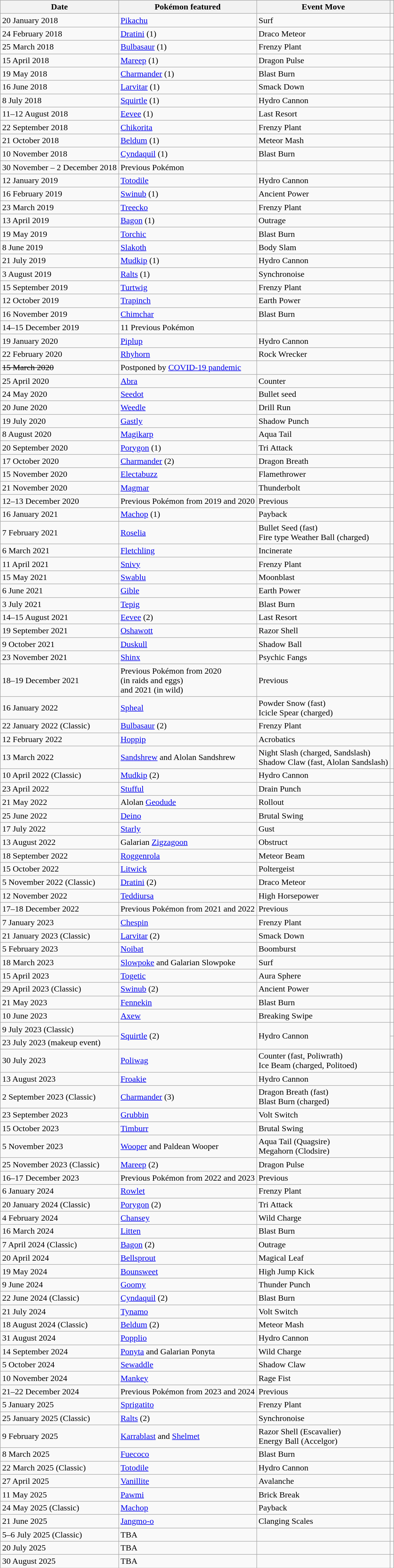<table class="wikitable sortable">
<tr>
<th>Date</th>
<th>Pokémon featured</th>
<th>Event Move</th>
<th class=unsortable></th>
</tr>
<tr id="Community Days in 2018">
<td>20 January 2018</td>
<td><a href='#'>Pikachu</a></td>
<td>Surf</td>
<td></td>
</tr>
<tr>
<td>24 February 2018</td>
<td><a href='#'>Dratini</a> (1)</td>
<td>Draco Meteor</td>
<td></td>
</tr>
<tr>
<td>25 March 2018</td>
<td><a href='#'>Bulbasaur</a> (1)</td>
<td>Frenzy Plant</td>
<td></td>
</tr>
<tr>
<td>15 April 2018</td>
<td><a href='#'>Mareep</a> (1)</td>
<td>Dragon Pulse</td>
<td></td>
</tr>
<tr>
<td>19 May 2018</td>
<td><a href='#'>Charmander</a> (1)</td>
<td>Blast Burn</td>
<td></td>
</tr>
<tr>
<td>16 June 2018</td>
<td><a href='#'>Larvitar</a> (1)</td>
<td>Smack Down</td>
<td></td>
</tr>
<tr>
<td>8 July 2018</td>
<td><a href='#'>Squirtle</a> (1)</td>
<td>Hydro Cannon</td>
<td></td>
</tr>
<tr>
<td data-sort-value="11 August 2018">11–12 August 2018</td>
<td><a href='#'>Eevee</a> (1)</td>
<td>Last Resort</td>
<td></td>
</tr>
<tr>
<td>22 September 2018</td>
<td><a href='#'>Chikorita</a></td>
<td>Frenzy Plant</td>
<td></td>
</tr>
<tr>
<td>21 October 2018</td>
<td><a href='#'>Beldum</a> (1)</td>
<td>Meteor Mash</td>
<td></td>
</tr>
<tr>
<td>10 November 2018</td>
<td><a href='#'>Cyndaquil</a> (1)</td>
<td>Blast Burn</td>
<td></td>
</tr>
<tr>
<td data-sort-value="30 November 2018">30 November – 2 December 2018</td>
<td>Previous Pokémon</td>
<td></td>
<td></td>
</tr>
<tr id="Community Days in 2019">
<td>12 January 2019</td>
<td><a href='#'>Totodile</a></td>
<td>Hydro Cannon</td>
<td></td>
</tr>
<tr>
<td>16 February 2019</td>
<td><a href='#'>Swinub</a> (1)</td>
<td>Ancient Power</td>
<td></td>
</tr>
<tr>
<td>23 March 2019</td>
<td><a href='#'>Treecko</a></td>
<td>Frenzy Plant</td>
<td></td>
</tr>
<tr>
<td>13 April 2019</td>
<td><a href='#'>Bagon</a> (1)</td>
<td>Outrage</td>
<td></td>
</tr>
<tr>
<td>19 May 2019</td>
<td><a href='#'>Torchic</a></td>
<td>Blast Burn</td>
<td></td>
</tr>
<tr>
<td>8 June 2019</td>
<td><a href='#'>Slakoth</a></td>
<td>Body Slam</td>
<td></td>
</tr>
<tr>
<td>21 July 2019</td>
<td><a href='#'>Mudkip</a> (1)</td>
<td>Hydro Cannon</td>
<td></td>
</tr>
<tr>
<td>3 August 2019</td>
<td><a href='#'>Ralts</a> (1)</td>
<td>Synchronoise</td>
<td></td>
</tr>
<tr>
<td>15 September 2019</td>
<td><a href='#'>Turtwig</a></td>
<td>Frenzy Plant</td>
<td></td>
</tr>
<tr>
<td>12 October 2019</td>
<td><a href='#'>Trapinch</a></td>
<td>Earth Power</td>
<td></td>
</tr>
<tr>
<td>16 November 2019</td>
<td><a href='#'>Chimchar</a></td>
<td>Blast Burn</td>
<td></td>
</tr>
<tr>
<td data-sort-value="14 December 2019">14–15 December 2019</td>
<td data-sort-value="Previous Pokemon">11 Previous Pokémon</td>
<td></td>
<td></td>
</tr>
<tr id="Community Days in 2020">
<td>19 January 2020</td>
<td><a href='#'>Piplup</a></td>
<td>Hydro Cannon</td>
<td></td>
</tr>
<tr>
<td>22 February 2020</td>
<td><a href='#'>Rhyhorn</a></td>
<td>Rock Wrecker</td>
<td></td>
</tr>
<tr>
<td><s>15 March 2020</s></td>
<td>Postponed by <a href='#'>COVID-19 pandemic</a></td>
<td></td>
<td></td>
</tr>
<tr>
<td>25 April 2020</td>
<td><a href='#'>Abra</a></td>
<td>Counter</td>
<td></td>
</tr>
<tr>
<td>24 May 2020</td>
<td><a href='#'>Seedot</a></td>
<td>Bullet seed</td>
<td></td>
</tr>
<tr>
<td>20 June 2020</td>
<td><a href='#'>Weedle</a></td>
<td>Drill Run</td>
<td></td>
</tr>
<tr>
<td>19 July 2020</td>
<td><a href='#'>Gastly</a></td>
<td>Shadow Punch</td>
<td></td>
</tr>
<tr>
<td>8 August 2020</td>
<td><a href='#'>Magikarp</a></td>
<td>Aqua Tail</td>
<td></td>
</tr>
<tr>
<td>20 September 2020</td>
<td><a href='#'>Porygon</a> (1)</td>
<td>Tri Attack</td>
<td></td>
</tr>
<tr>
<td>17 October 2020</td>
<td><a href='#'>Charmander</a> (2)</td>
<td>Dragon Breath</td>
<td></td>
</tr>
<tr>
<td>15 November 2020</td>
<td><a href='#'>Electabuzz</a></td>
<td>Flamethrower</td>
<td></td>
</tr>
<tr>
<td>21 November 2020</td>
<td><a href='#'>Magmar</a></td>
<td>Thunderbolt</td>
<td></td>
</tr>
<tr>
<td data-sort-value="12 December 2020">12–13 December 2020</td>
<td>Previous Pokémon from 2019 and 2020</td>
<td>Previous</td>
<td></td>
</tr>
<tr id="Community Days in 2021">
<td>16 January 2021</td>
<td><a href='#'>Machop</a> (1)</td>
<td>Payback</td>
<td></td>
</tr>
<tr>
<td>7 February 2021</td>
<td><a href='#'>Roselia</a></td>
<td>Bullet Seed (fast)<br>Fire type Weather Ball (charged)</td>
<td></td>
</tr>
<tr>
<td>6 March 2021</td>
<td><a href='#'>Fletchling</a></td>
<td>Incinerate</td>
<td></td>
</tr>
<tr>
<td>11 April 2021</td>
<td><a href='#'>Snivy</a></td>
<td>Frenzy Plant</td>
<td></td>
</tr>
<tr>
<td>15 May 2021</td>
<td><a href='#'>Swablu</a></td>
<td>Moonblast</td>
<td></td>
</tr>
<tr>
<td>6 June 2021</td>
<td><a href='#'>Gible</a></td>
<td>Earth Power</td>
<td></td>
</tr>
<tr>
<td>3 July 2021</td>
<td><a href='#'>Tepig</a></td>
<td>Blast Burn</td>
<td></td>
</tr>
<tr>
<td data-sort-value="14 August 2021">14–15 August 2021</td>
<td><a href='#'>Eevee</a> (2)</td>
<td>Last Resort</td>
<td></td>
</tr>
<tr>
<td>19 September 2021</td>
<td><a href='#'>Oshawott</a></td>
<td>Razor Shell</td>
<td></td>
</tr>
<tr>
<td>9 October 2021</td>
<td><a href='#'>Duskull</a></td>
<td>Shadow Ball</td>
<td></td>
</tr>
<tr>
<td>23 November 2021</td>
<td><a href='#'>Shinx</a></td>
<td>Psychic Fangs</td>
<td></td>
</tr>
<tr>
<td data-sort-value="18 December 2021">18–19 December 2021</td>
<td>Previous Pokémon from 2020<br>(in raids and eggs)<br>and 2021 (in wild)</td>
<td>Previous</td>
<td></td>
</tr>
<tr id="Community Days in 2022">
<td>16 January 2022</td>
<td><a href='#'>Spheal</a></td>
<td>Powder Snow (fast)<br>Icicle Spear (charged)</td>
<td></td>
</tr>
<tr>
<td data-sort-value="22 January 2022">22 January 2022 (Classic)</td>
<td><a href='#'>Bulbasaur</a> (2)</td>
<td>Frenzy Plant</td>
<td></td>
</tr>
<tr>
<td>12 February 2022</td>
<td><a href='#'>Hoppip</a></td>
<td>Acrobatics</td>
<td></td>
</tr>
<tr>
<td>13 March 2022</td>
<td><a href='#'>Sandshrew</a> and Alolan Sandshrew</td>
<td>Night Slash (charged, Sandslash)<br>Shadow Claw (fast, Alolan Sandslash)</td>
<td></td>
</tr>
<tr>
<td data-sort-value="10 April 2022">10 April 2022 (Classic)</td>
<td><a href='#'>Mudkip</a> (2)</td>
<td>Hydro Cannon</td>
<td></td>
</tr>
<tr>
<td>23 April 2022</td>
<td><a href='#'>Stufful</a></td>
<td>Drain Punch</td>
<td></td>
</tr>
<tr>
<td>21 May 2022</td>
<td data-sort-value="Geodude">Alolan <a href='#'>Geodude</a></td>
<td>Rollout</td>
<td></td>
</tr>
<tr>
<td>25 June 2022</td>
<td><a href='#'>Deino</a></td>
<td>Brutal Swing</td>
<td></td>
</tr>
<tr>
<td>17 July 2022</td>
<td><a href='#'>Starly</a></td>
<td>Gust</td>
<td></td>
</tr>
<tr>
<td>13 August 2022</td>
<td data-sort-value="Zigzagoon">Galarian <a href='#'>Zigzagoon</a></td>
<td>Obstruct</td>
<td></td>
</tr>
<tr>
<td>18 September 2022</td>
<td><a href='#'>Roggenrola</a></td>
<td>Meteor Beam</td>
<td></td>
</tr>
<tr>
<td>15 October 2022</td>
<td><a href='#'>Litwick</a></td>
<td>Poltergeist</td>
<td></td>
</tr>
<tr>
<td data-sort-value="5 November 2022">5 November 2022 (Classic)</td>
<td><a href='#'>Dratini</a> (2)</td>
<td>Draco Meteor</td>
<td></td>
</tr>
<tr>
<td>12 November 2022</td>
<td><a href='#'>Teddiursa</a></td>
<td>High Horsepower</td>
<td></td>
</tr>
<tr>
<td data-sort-value="17 December 2022">17–18 December 2022</td>
<td>Previous Pokémon from 2021 and 2022</td>
<td>Previous</td>
<td></td>
</tr>
<tr id="Community Days in 2023">
<td>7 January 2023</td>
<td><a href='#'>Chespin</a></td>
<td>Frenzy Plant</td>
<td></td>
</tr>
<tr>
<td data-sort-value="21 January 2023">21 January 2023 (Classic)</td>
<td><a href='#'>Larvitar</a> (2)</td>
<td>Smack Down</td>
<td></td>
</tr>
<tr>
<td>5 February 2023</td>
<td><a href='#'>Noibat</a></td>
<td>Boomburst</td>
<td></td>
</tr>
<tr>
<td>18 March 2023</td>
<td><a href='#'>Slowpoke</a> and Galarian Slowpoke</td>
<td>Surf</td>
<td></td>
</tr>
<tr>
<td>15 April 2023</td>
<td><a href='#'>Togetic</a></td>
<td>Aura Sphere</td>
<td></td>
</tr>
<tr>
<td data-sort-value="29 April 2023">29 April 2023 (Classic)</td>
<td><a href='#'>Swinub</a> (2)</td>
<td>Ancient Power</td>
<td></td>
</tr>
<tr>
<td>21 May 2023</td>
<td><a href='#'>Fennekin</a></td>
<td>Blast Burn</td>
<td></td>
</tr>
<tr>
<td>10 June 2023</td>
<td><a href='#'>Axew</a></td>
<td>Breaking Swipe</td>
<td></td>
</tr>
<tr>
<td data-sort-value="9 July 2023">9 July 2023 (Classic)</td>
<td rowspan="2"><a href='#'>Squirtle</a> (2)</td>
<td rowspan="2">Hydro Cannon</td>
<td></td>
</tr>
<tr>
<td data-sort-value="23 July 2023">23 July 2023 (makeup event)</td>
<td></td>
</tr>
<tr>
<td>30 July 2023</td>
<td><a href='#'>Poliwag</a></td>
<td>Counter (fast, Poliwrath)<br>Ice Beam (charged, Politoed)</td>
<td></td>
</tr>
<tr>
<td>13 August 2023</td>
<td><a href='#'>Froakie</a></td>
<td>Hydro Cannon</td>
<td></td>
</tr>
<tr>
<td data-sort-value="2 September 2023">2 September 2023 (Classic)</td>
<td><a href='#'>Charmander</a> (3)</td>
<td>Dragon Breath (fast)<br>Blast Burn (charged)</td>
<td></td>
</tr>
<tr>
<td>23 September 2023</td>
<td><a href='#'>Grubbin</a></td>
<td>Volt Switch</td>
<td></td>
</tr>
<tr>
<td>15 October 2023</td>
<td><a href='#'>Timburr</a></td>
<td>Brutal Swing</td>
<td></td>
</tr>
<tr>
<td>5 November 2023</td>
<td><a href='#'>Wooper</a> and Paldean Wooper</td>
<td>Aqua Tail (Quagsire)<br>Megahorn (Clodsire)</td>
<td></td>
</tr>
<tr>
<td data-sort-value="25 November 2023">25 November 2023 (Classic)</td>
<td><a href='#'>Mareep</a> (2)</td>
<td>Dragon Pulse</td>
<td></td>
</tr>
<tr>
<td data-sort-value="16 December 2023">16–17 December 2023</td>
<td>Previous Pokémon from 2022 and 2023</td>
<td>Previous</td>
<td></td>
</tr>
<tr id="Community Days in 2024">
<td>6 January 2024</td>
<td><a href='#'>Rowlet</a></td>
<td>Frenzy Plant</td>
<td></td>
</tr>
<tr>
<td data-sort-value="20 January 2024">20 January 2024 (Classic)</td>
<td><a href='#'>Porygon</a> (2)</td>
<td>Tri Attack</td>
<td></td>
</tr>
<tr>
<td>4 February 2024</td>
<td><a href='#'>Chansey</a></td>
<td>Wild Charge</td>
<td></td>
</tr>
<tr>
<td>16 March 2024</td>
<td><a href='#'>Litten</a></td>
<td>Blast Burn</td>
<td></td>
</tr>
<tr>
<td data-sort-value="7 April 2024">7 April 2024 (Classic)</td>
<td><a href='#'>Bagon</a> (2)</td>
<td>Outrage</td>
<td></td>
</tr>
<tr>
<td>20 April 2024</td>
<td><a href='#'>Bellsprout</a></td>
<td>Magical Leaf</td>
<td></td>
</tr>
<tr>
<td>19 May 2024</td>
<td><a href='#'>Bounsweet</a></td>
<td>High Jump Kick</td>
<td></td>
</tr>
<tr>
<td>9 June 2024</td>
<td><a href='#'>Goomy</a></td>
<td>Thunder Punch</td>
<td></td>
</tr>
<tr>
<td data-sort-value="22 June 2024">22 June 2024 (Classic)</td>
<td><a href='#'>Cyndaquil</a> (2)</td>
<td>Blast Burn</td>
<td></td>
</tr>
<tr>
<td>21 July 2024</td>
<td><a href='#'>Tynamo</a></td>
<td>Volt Switch</td>
<td></td>
</tr>
<tr>
<td data-sort-value="18 August 2024">18 August 2024 (Classic)</td>
<td><a href='#'>Beldum</a> (2)</td>
<td>Meteor Mash</td>
<td></td>
</tr>
<tr>
<td>31 August 2024</td>
<td><a href='#'>Popplio</a></td>
<td>Hydro Cannon</td>
<td></td>
</tr>
<tr>
<td>14 September 2024</td>
<td><a href='#'>Ponyta</a> and Galarian Ponyta</td>
<td>Wild Charge</td>
<td></td>
</tr>
<tr>
<td>5 October 2024</td>
<td><a href='#'>Sewaddle</a></td>
<td>Shadow Claw</td>
<td></td>
</tr>
<tr>
<td>10 November 2024</td>
<td><a href='#'>Mankey</a></td>
<td>Rage Fist</td>
<td></td>
</tr>
<tr>
<td data-sort-value="21 December 2024">21–22 December 2024</td>
<td>Previous Pokémon from 2023 and 2024</td>
<td>Previous</td>
<td></td>
</tr>
<tr id="Community Days in 2025">
<td>5 January 2025</td>
<td><a href='#'>Sprigatito</a></td>
<td>Frenzy Plant</td>
<td></td>
</tr>
<tr>
<td data-sort-value="25 January 2025">25 January 2025 (Classic)</td>
<td><a href='#'>Ralts</a> (2)</td>
<td>Synchronoise</td>
<td></td>
</tr>
<tr>
<td>9 February 2025</td>
<td><a href='#'>Karrablast</a> and <a href='#'>Shelmet</a></td>
<td>Razor Shell (Escavalier)<br>Energy Ball (Accelgor)</td>
<td></td>
</tr>
<tr>
<td>8 March 2025</td>
<td><a href='#'>Fuecoco</a></td>
<td>Blast Burn</td>
<td></td>
</tr>
<tr>
<td data-sort-value="22 March 2025">22 March 2025 (Classic)</td>
<td><a href='#'>Totodile</a></td>
<td>Hydro Cannon</td>
<td></td>
</tr>
<tr>
<td>27 April 2025</td>
<td><a href='#'>Vanillite</a></td>
<td>Avalanche</td>
<td></td>
</tr>
<tr>
<td>11 May 2025</td>
<td><a href='#'>Pawmi</a></td>
<td>Brick Break</td>
<td></td>
</tr>
<tr>
<td data-sort-value="24 May 2025">24 May 2025  (Classic)</td>
<td><a href='#'>Machop</a></td>
<td>Payback</td>
<td></td>
</tr>
<tr>
<td>21 June 2025</td>
<td><a href='#'>Jangmo-o</a></td>
<td>Clanging Scales</td>
<td></td>
</tr>
<tr>
<td data-sort-value="5 July 2025">5–6 July 2025 (Classic)</td>
<td>TBA</td>
<td></td>
<td></td>
</tr>
<tr>
<td>20 July 2025</td>
<td>TBA</td>
<td></td>
<td></td>
</tr>
<tr>
<td>30 August 2025</td>
<td>TBA</td>
<td></td>
<td></td>
</tr>
</table>
